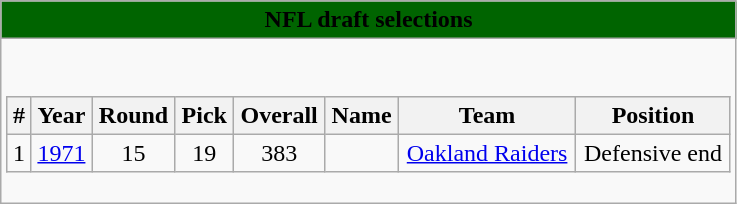<table class="wikitable collapsible">
<tr>
<th style="background:#006400" state="collapsed"><span>NFL draft selections</span></th>
</tr>
<tr>
<td><br><table class="wikitable sortable" style="width: 100%">
<tr>
<th align="center">#</th>
<th align="center">Year</th>
<th align="center">Round</th>
<th align="center">Pick</th>
<th align="center">Overall</th>
<th align="center">Name</th>
<th align="center">Team</th>
<th align="center">Position</th>
</tr>
<tr align="center">
<td>1</td>
<td><a href='#'>1971</a></td>
<td>15</td>
<td>19</td>
<td>383</td>
<td></td>
<td><a href='#'>Oakland Raiders</a></td>
<td>Defensive end</td>
</tr>
</table>
</td>
</tr>
</table>
